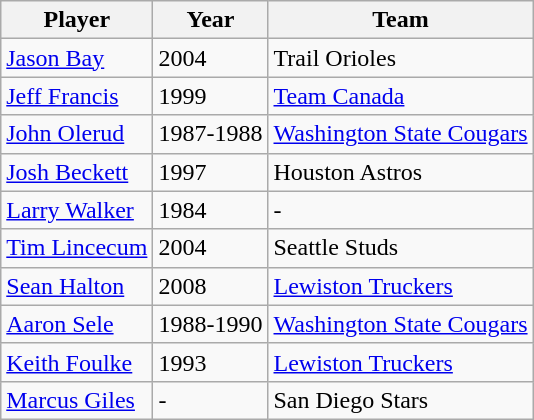<table class="wikitable">
<tr>
<th>Player</th>
<th>Year</th>
<th>Team</th>
</tr>
<tr>
<td><a href='#'>Jason Bay</a></td>
<td>2004</td>
<td>Trail Orioles</td>
</tr>
<tr>
<td><a href='#'>Jeff Francis</a></td>
<td>1999</td>
<td><a href='#'>Team Canada</a></td>
</tr>
<tr>
<td><a href='#'>John Olerud</a></td>
<td>1987-1988</td>
<td><a href='#'>Washington State Cougars</a></td>
</tr>
<tr>
<td><a href='#'>Josh Beckett</a></td>
<td>1997</td>
<td>Houston Astros</td>
</tr>
<tr>
<td><a href='#'>Larry Walker</a></td>
<td>1984</td>
<td>-</td>
</tr>
<tr>
<td><a href='#'>Tim Lincecum</a></td>
<td>2004</td>
<td>Seattle Studs</td>
</tr>
<tr>
<td><a href='#'>Sean Halton</a></td>
<td>2008</td>
<td><a href='#'>Lewiston Truckers</a></td>
</tr>
<tr>
<td><a href='#'>Aaron Sele</a></td>
<td>1988-1990</td>
<td><a href='#'>Washington State Cougars</a></td>
</tr>
<tr>
<td><a href='#'>Keith Foulke</a></td>
<td>1993</td>
<td><a href='#'>Lewiston Truckers</a></td>
</tr>
<tr>
<td><a href='#'>Marcus Giles</a></td>
<td>-</td>
<td>San Diego Stars</td>
</tr>
</table>
